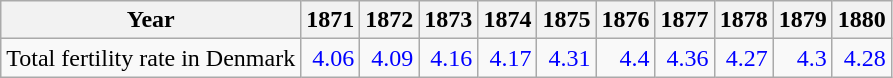<table class="wikitable " style="text-align:right">
<tr>
<th>Year</th>
<th>1871</th>
<th>1872</th>
<th>1873</th>
<th>1874</th>
<th>1875</th>
<th>1876</th>
<th>1877</th>
<th>1878</th>
<th>1879</th>
<th>1880</th>
</tr>
<tr>
<td align="left">Total fertility rate in Denmark</td>
<td style="text-align:right; color:blue;">4.06</td>
<td style="text-align:right; color:blue;">4.09</td>
<td style="text-align:right; color:blue;">4.16</td>
<td style="text-align:right; color:blue;">4.17</td>
<td style="text-align:right; color:blue;">4.31</td>
<td style="text-align:right; color:blue;">4.4</td>
<td style="text-align:right; color:blue;">4.36</td>
<td style="text-align:right; color:blue;">4.27</td>
<td style="text-align:right; color:blue;">4.3</td>
<td style="text-align:right; color:blue;">4.28</td>
</tr>
</table>
